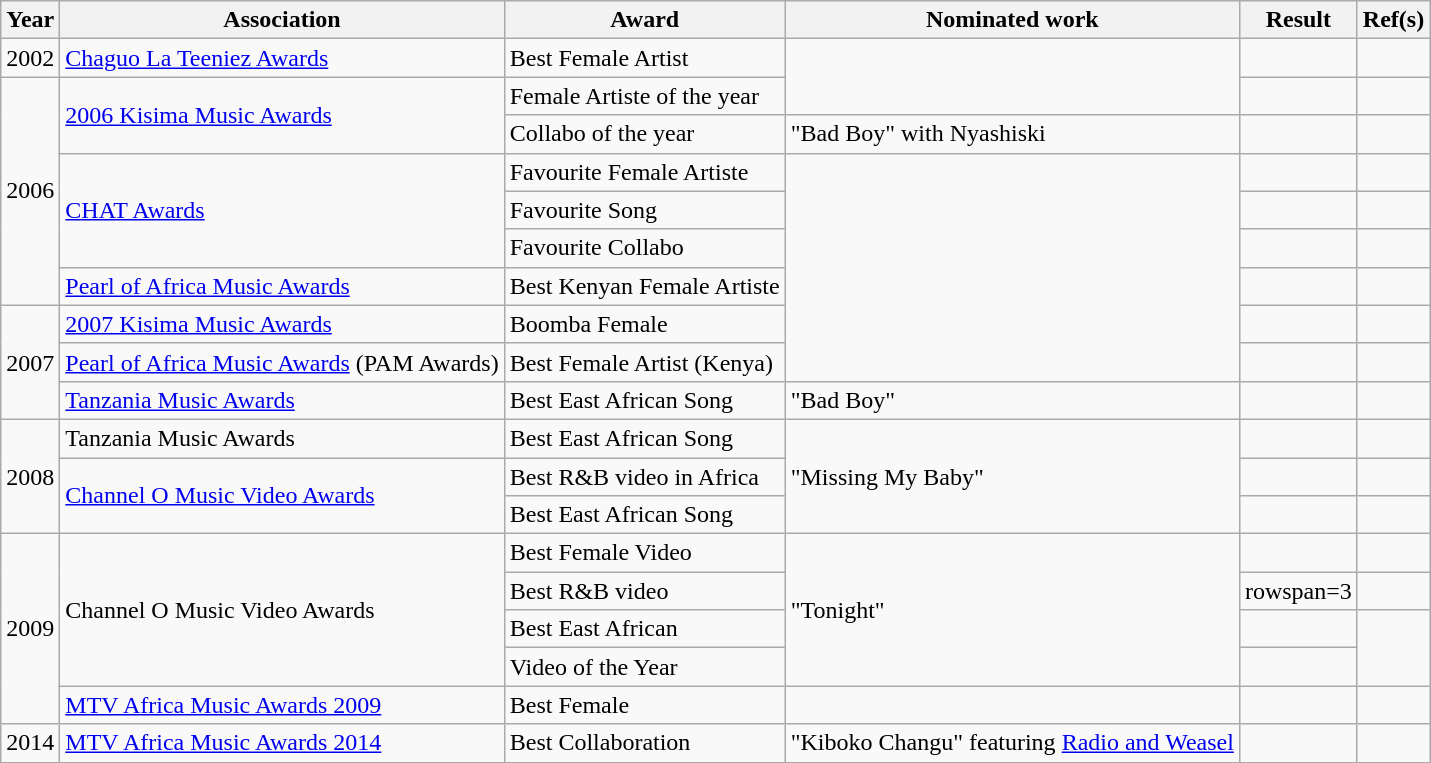<table class="wikitable">
<tr>
<th>Year</th>
<th>Association</th>
<th>Award</th>
<th>Nominated work</th>
<th>Result</th>
<th>Ref(s)</th>
</tr>
<tr>
<td>2002</td>
<td><a href='#'>Chaguo La Teeniez Awards</a></td>
<td>Best Female Artist</td>
<td rowspan=2 style="text-align:center;"></td>
<td></td>
<td></td>
</tr>
<tr>
<td rowspan=6>2006</td>
<td rowspan=2><a href='#'>2006 Kisima Music Awards</a></td>
<td>Female Artiste of the year</td>
<td></td>
<td></td>
</tr>
<tr>
<td>Collabo of the year</td>
<td>"Bad Boy" with Nyashiski</td>
<td></td>
<td></td>
</tr>
<tr>
<td rowspan=3><a href='#'>CHAT Awards</a></td>
<td>Favourite Female Artiste</td>
<td rowspan=6 style="text-align:center;"></td>
<td></td>
<td></td>
</tr>
<tr>
<td>Favourite Song</td>
<td></td>
<td></td>
</tr>
<tr>
<td>Favourite Collabo</td>
<td></td>
<td></td>
</tr>
<tr>
<td><a href='#'>Pearl of Africa Music Awards</a></td>
<td>Best Kenyan Female Artiste</td>
<td></td>
<td></td>
</tr>
<tr>
<td rowspan=3>2007</td>
<td><a href='#'>2007 Kisima Music Awards</a></td>
<td>Boomba Female</td>
<td></td>
<td></td>
</tr>
<tr>
<td><a href='#'>Pearl of Africa Music Awards</a> (PAM Awards)</td>
<td>Best Female Artist (Kenya)</td>
<td></td>
<td></td>
</tr>
<tr>
<td><a href='#'>Tanzania Music Awards</a></td>
<td>Best East African Song</td>
<td>"Bad Boy"</td>
<td></td>
<td></td>
</tr>
<tr>
<td rowspan=3>2008</td>
<td>Tanzania Music Awards</td>
<td>Best East African Song</td>
<td rowspan=3>"Missing My Baby"</td>
<td></td>
<td></td>
</tr>
<tr>
<td rowspan=2><a href='#'>Channel O Music Video Awards</a></td>
<td>Best R&B video in Africa</td>
<td></td>
<td></td>
</tr>
<tr>
<td>Best East African Song</td>
<td></td>
<td></td>
</tr>
<tr>
<td rowspan=5>2009</td>
<td rowspan=4>Channel O Music Video Awards</td>
<td>Best Female Video</td>
<td rowspan=4>"Tonight"</td>
<td></td>
<td></td>
</tr>
<tr>
<td>Best R&B video</td>
<td>rowspan=3 </td>
<td></td>
</tr>
<tr>
<td>Best East African</td>
<td></td>
</tr>
<tr>
<td>Video of the Year</td>
<td></td>
</tr>
<tr>
<td><a href='#'>MTV Africa Music Awards 2009</a></td>
<td>Best Female</td>
<td style="text-align:center;"></td>
<td></td>
<td></td>
</tr>
<tr>
<td>2014</td>
<td><a href='#'>MTV Africa Music Awards 2014</a></td>
<td>Best Collaboration</td>
<td>"Kiboko Changu" featuring <a href='#'>Radio and Weasel</a></td>
<td></td>
<td></td>
</tr>
<tr>
</tr>
</table>
